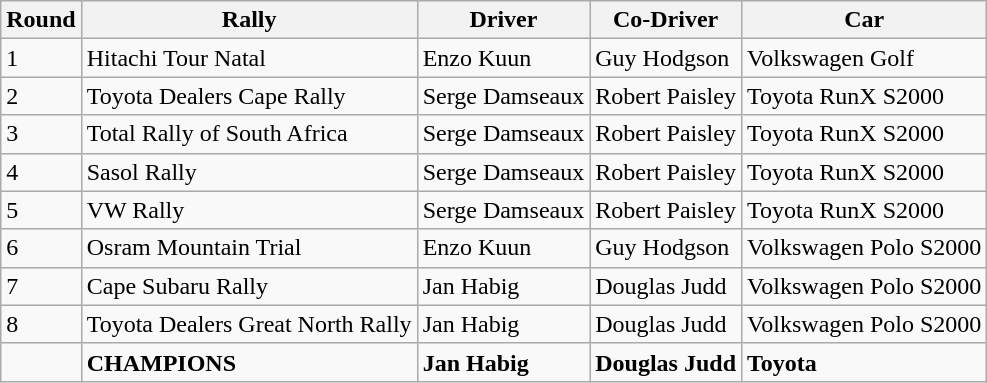<table class="wikitable">
<tr>
<th>Round</th>
<th>Rally</th>
<th>Driver</th>
<th>Co-Driver</th>
<th>Car</th>
</tr>
<tr>
<td>1</td>
<td>Hitachi Tour Natal</td>
<td>Enzo Kuun</td>
<td>Guy Hodgson</td>
<td>Volkswagen Golf</td>
</tr>
<tr>
<td>2</td>
<td>Toyota Dealers Cape Rally</td>
<td>Serge Damseaux</td>
<td>Robert Paisley</td>
<td>Toyota RunX S2000</td>
</tr>
<tr>
<td>3</td>
<td>Total Rally of South Africa</td>
<td>Serge Damseaux</td>
<td>Robert Paisley</td>
<td>Toyota RunX S2000</td>
</tr>
<tr>
<td>4</td>
<td>Sasol Rally</td>
<td>Serge Damseaux</td>
<td>Robert Paisley</td>
<td>Toyota RunX S2000</td>
</tr>
<tr>
<td>5</td>
<td>VW Rally</td>
<td>Serge Damseaux</td>
<td>Robert Paisley</td>
<td>Toyota RunX S2000</td>
</tr>
<tr>
<td>6</td>
<td>Osram Mountain Trial</td>
<td>Enzo Kuun</td>
<td>Guy Hodgson</td>
<td>Volkswagen Polo S2000</td>
</tr>
<tr>
<td>7</td>
<td>Cape Subaru Rally</td>
<td>Jan Habig</td>
<td>Douglas Judd</td>
<td>Volkswagen Polo S2000</td>
</tr>
<tr>
<td>8</td>
<td>Toyota Dealers Great North Rally</td>
<td>Jan Habig</td>
<td>Douglas Judd</td>
<td>Volkswagen Polo S2000</td>
</tr>
<tr>
<td></td>
<td><strong>CHAMPIONS</strong></td>
<td><strong>Jan Habig</strong></td>
<td><strong>Douglas Judd</strong></td>
<td><strong>Toyota</strong></td>
</tr>
</table>
